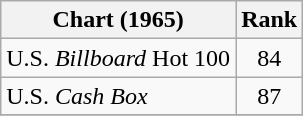<table class="wikitable">
<tr>
<th>Chart (1965)</th>
<th style="text-align:center;">Rank</th>
</tr>
<tr>
<td>U.S. <em>Billboard</em> Hot 100</td>
<td style="text-align:center;">84</td>
</tr>
<tr>
<td>U.S. <em>Cash Box</em> </td>
<td style="text-align:center;">87</td>
</tr>
<tr>
</tr>
</table>
